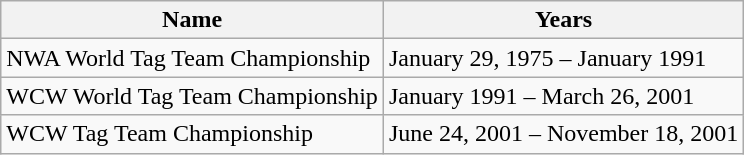<table class="wikitable">
<tr>
<th>Name</th>
<th>Years</th>
</tr>
<tr>
<td>NWA World Tag Team Championship</td>
<td>January 29, 1975 – January 1991</td>
</tr>
<tr>
<td>WCW World Tag Team Championship</td>
<td>January 1991 – March 26, 2001</td>
</tr>
<tr>
<td>WCW Tag Team Championship</td>
<td>June 24, 2001 – November 18, 2001</td>
</tr>
</table>
